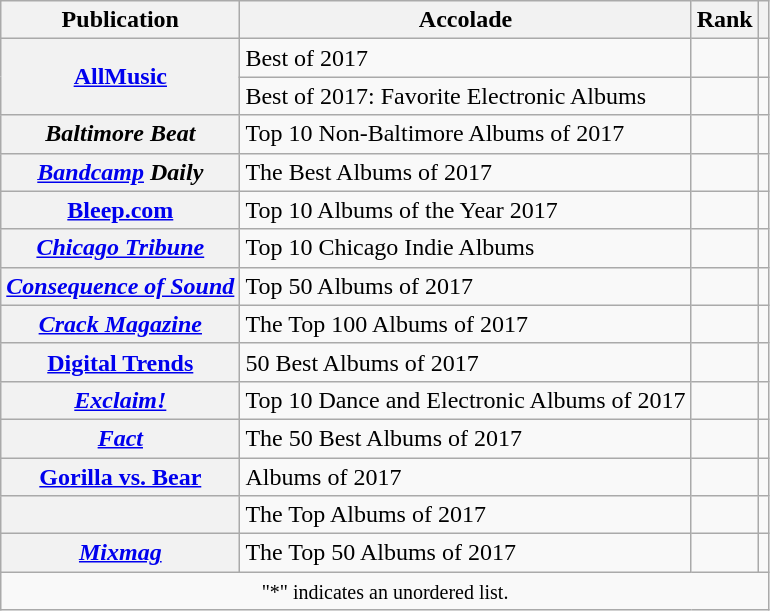<table class="sortable wikitable plainrowheaders">
<tr>
<th>Publication</th>
<th>Accolade</th>
<th>Rank</th>
<th class="unsortable"></th>
</tr>
<tr>
<th scope="row" rowspan=2><a href='#'>AllMusic</a></th>
<td>Best of 2017</td>
<td></td>
<td></td>
</tr>
<tr>
<td>Best of 2017: Favorite Electronic Albums</td>
<td></td>
<td></td>
</tr>
<tr>
<th scope="row"><em>Baltimore Beat</em></th>
<td>Top 10 Non-Baltimore Albums of 2017</td>
<td></td>
<td></td>
</tr>
<tr>
<th scope="row"><em><a href='#'>Bandcamp</a> Daily</em></th>
<td>The Best Albums of 2017</td>
<td></td>
<td></td>
</tr>
<tr>
<th scope="row"><a href='#'>Bleep.com</a></th>
<td>Top 10 Albums of the Year 2017</td>
<td></td>
<td></td>
</tr>
<tr>
<th scope="row"><em><a href='#'>Chicago Tribune</a></em></th>
<td>Top 10 Chicago Indie Albums</td>
<td></td>
<td></td>
</tr>
<tr>
<th scope="row"><em><a href='#'>Consequence of Sound</a></em></th>
<td>Top 50 Albums of 2017</td>
<td></td>
<td></td>
</tr>
<tr>
<th scope="row"><em><a href='#'>Crack Magazine</a></em></th>
<td>The Top 100 Albums of 2017</td>
<td></td>
<td></td>
</tr>
<tr>
<th scope="row"><a href='#'>Digital Trends</a></th>
<td>50 Best Albums of 2017</td>
<td></td>
<td></td>
</tr>
<tr>
<th scope="row"><em><a href='#'>Exclaim!</a></em></th>
<td>Top 10 Dance and Electronic Albums of 2017</td>
<td></td>
<td></td>
</tr>
<tr>
<th scope="row"><em><a href='#'>Fact</a></em></th>
<td>The 50 Best Albums of 2017</td>
<td></td>
<td></td>
</tr>
<tr>
<th scope="row"><a href='#'>Gorilla vs. Bear</a></th>
<td>Albums of 2017</td>
<td></td>
<td></td>
</tr>
<tr>
<th scope="row"></th>
<td>The Top Albums of 2017</td>
<td></td>
<td></td>
</tr>
<tr>
<th scope="row"><em><a href='#'>Mixmag</a></em></th>
<td>The Top 50 Albums of 2017</td>
<td></td>
<td></td>
</tr>
<tr>
<td colspan=4 style="text-align:center;"><small>"*" indicates an unordered list.</small></td>
</tr>
</table>
